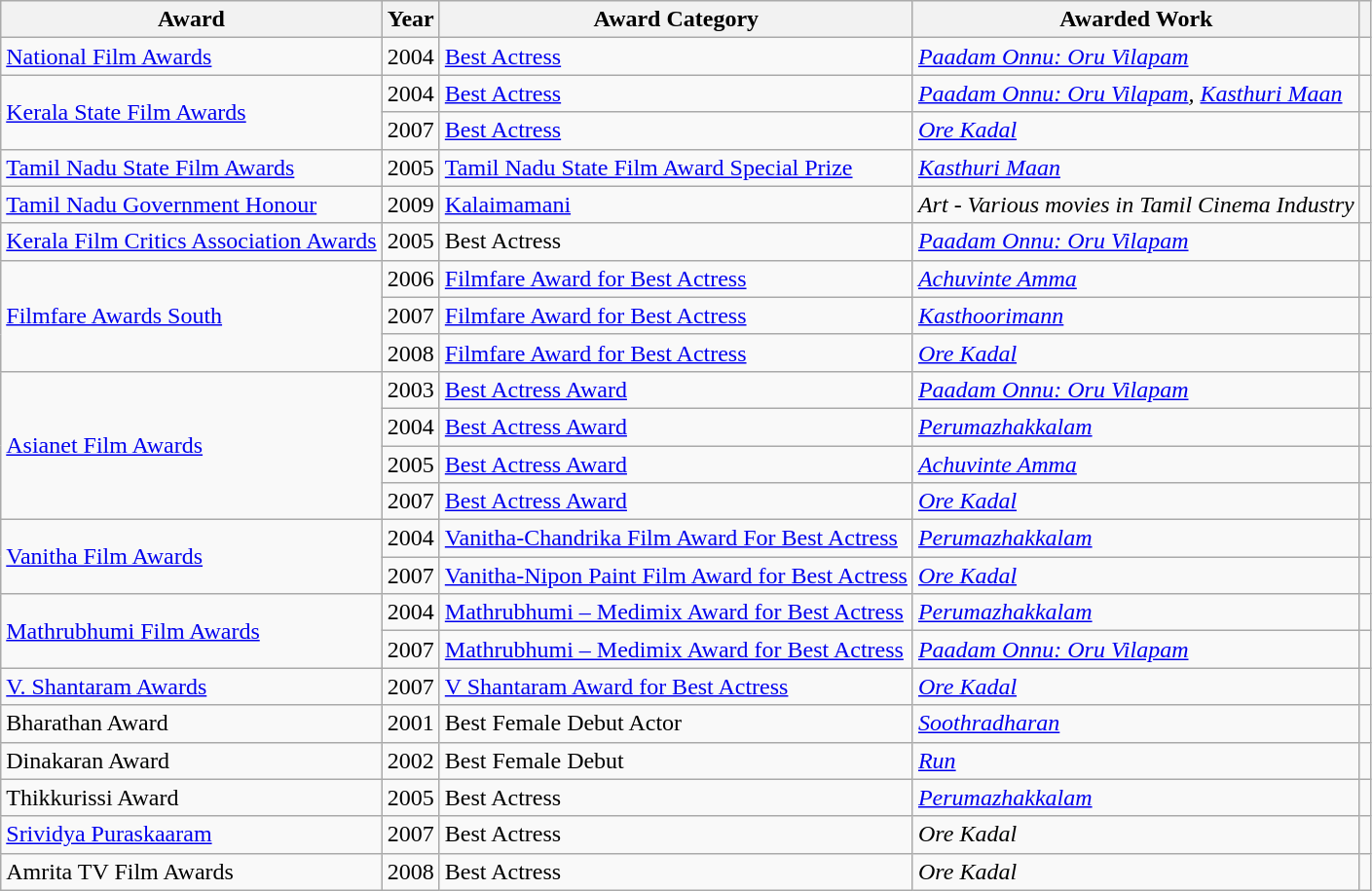<table class="wikitable sortable">
<tr>
<th scope="col">Award</th>
<th scope="col">Year</th>
<th scope="col">Award Category</th>
<th scope="col">Awarded Work</th>
<th class="unsortable" scope="col"></th>
</tr>
<tr>
<td><a href='#'>National Film Awards</a></td>
<td>2004</td>
<td><a href='#'>Best Actress</a></td>
<td><em><a href='#'>Paadam Onnu: Oru Vilapam</a></em></td>
<td></td>
</tr>
<tr>
<td rowspan=2><a href='#'>Kerala State Film Awards</a></td>
<td>2004</td>
<td><a href='#'>Best Actress</a></td>
<td><em><a href='#'>Paadam Onnu: Oru Vilapam</a>, <a href='#'>Kasthuri Maan</a></em></td>
<td></td>
</tr>
<tr>
<td>2007</td>
<td><a href='#'>Best Actress</a></td>
<td><em><a href='#'>Ore Kadal</a></em></td>
<td></td>
</tr>
<tr>
<td><a href='#'>Tamil Nadu State Film Awards</a></td>
<td>2005</td>
<td><a href='#'>Tamil Nadu State Film Award Special Prize</a></td>
<td><em><a href='#'>Kasthuri Maan</a></em></td>
<td></td>
</tr>
<tr>
<td><a href='#'>Tamil Nadu Government Honour</a></td>
<td>2009</td>
<td><a href='#'>Kalaimamani</a></td>
<td><em>Art - Various movies in Tamil Cinema Industry</em></td>
<td></td>
</tr>
<tr>
<td><a href='#'>Kerala Film Critics Association Awards</a></td>
<td>2005</td>
<td>Best Actress</td>
<td><em><a href='#'>Paadam Onnu: Oru Vilapam</a></em></td>
<td></td>
</tr>
<tr>
<td rowspan=3><a href='#'>Filmfare Awards South</a></td>
<td>2006</td>
<td><a href='#'>Filmfare Award for Best Actress</a></td>
<td><em><a href='#'>Achuvinte Amma</a></em></td>
<td></td>
</tr>
<tr>
<td>2007</td>
<td><a href='#'>Filmfare Award for Best Actress</a></td>
<td><em><a href='#'>Kasthoorimann</a></em></td>
<td></td>
</tr>
<tr>
<td>2008</td>
<td><a href='#'>Filmfare Award for Best Actress</a></td>
<td><em><a href='#'>Ore Kadal</a></em></td>
<td></td>
</tr>
<tr>
<td rowspan=4><a href='#'>Asianet Film Awards</a></td>
<td>2003</td>
<td><a href='#'>Best Actress Award</a></td>
<td><em><a href='#'>Paadam Onnu: Oru Vilapam</a></em></td>
<td></td>
</tr>
<tr>
<td>2004</td>
<td><a href='#'>Best Actress Award</a></td>
<td><em><a href='#'>Perumazhakkalam</a></em></td>
<td></td>
</tr>
<tr>
<td>2005</td>
<td><a href='#'>Best Actress Award</a></td>
<td><em><a href='#'>Achuvinte Amma</a></em></td>
<td></td>
</tr>
<tr>
<td>2007</td>
<td><a href='#'>Best Actress Award</a></td>
<td><em><a href='#'>Ore Kadal</a></em></td>
<td></td>
</tr>
<tr>
<td rowspan=2><a href='#'>Vanitha Film Awards</a></td>
<td>2004</td>
<td><a href='#'>Vanitha-Chandrika Film Award For Best Actress</a></td>
<td><em><a href='#'>Perumazhakkalam</a></em></td>
<td></td>
</tr>
<tr>
<td>2007</td>
<td><a href='#'>Vanitha-Nipon Paint Film Award for Best Actress</a></td>
<td><em><a href='#'>Ore Kadal</a></em></td>
<td></td>
</tr>
<tr>
<td rowspan=2><a href='#'>Mathrubhumi Film Awards</a></td>
<td>2004</td>
<td><a href='#'>Mathrubhumi – Medimix Award for Best Actress</a></td>
<td><em><a href='#'>Perumazhakkalam</a></em></td>
<td></td>
</tr>
<tr>
<td>2007</td>
<td><a href='#'>Mathrubhumi – Medimix Award for Best Actress</a></td>
<td><em><a href='#'>Paadam Onnu: Oru Vilapam</a></em></td>
<td></td>
</tr>
<tr>
<td><a href='#'>V. Shantaram Awards</a></td>
<td>2007</td>
<td><a href='#'>V Shantaram Award for Best Actress</a></td>
<td><em><a href='#'>Ore Kadal</a></em></td>
<td></td>
</tr>
<tr>
<td>Bharathan Award</td>
<td>2001</td>
<td>Best Female Debut Actor</td>
<td><em><a href='#'>Soothradharan</a></em></td>
<td></td>
</tr>
<tr>
<td>Dinakaran Award</td>
<td>2002</td>
<td>Best Female Debut</td>
<td><em><a href='#'>Run</a></em></td>
<td></td>
</tr>
<tr>
<td>Thikkurissi Award</td>
<td>2005</td>
<td>Best Actress</td>
<td><em><a href='#'>Perumazhakkalam</a></em></td>
<td></td>
</tr>
<tr>
<td><a href='#'>Srividya Puraskaaram</a></td>
<td>2007</td>
<td>Best Actress</td>
<td><em>Ore Kadal</em></td>
<td></td>
</tr>
<tr>
<td>Amrita TV Film Awards</td>
<td>2008</td>
<td>Best Actress</td>
<td><em>Ore Kadal</em></td>
<td></td>
</tr>
</table>
